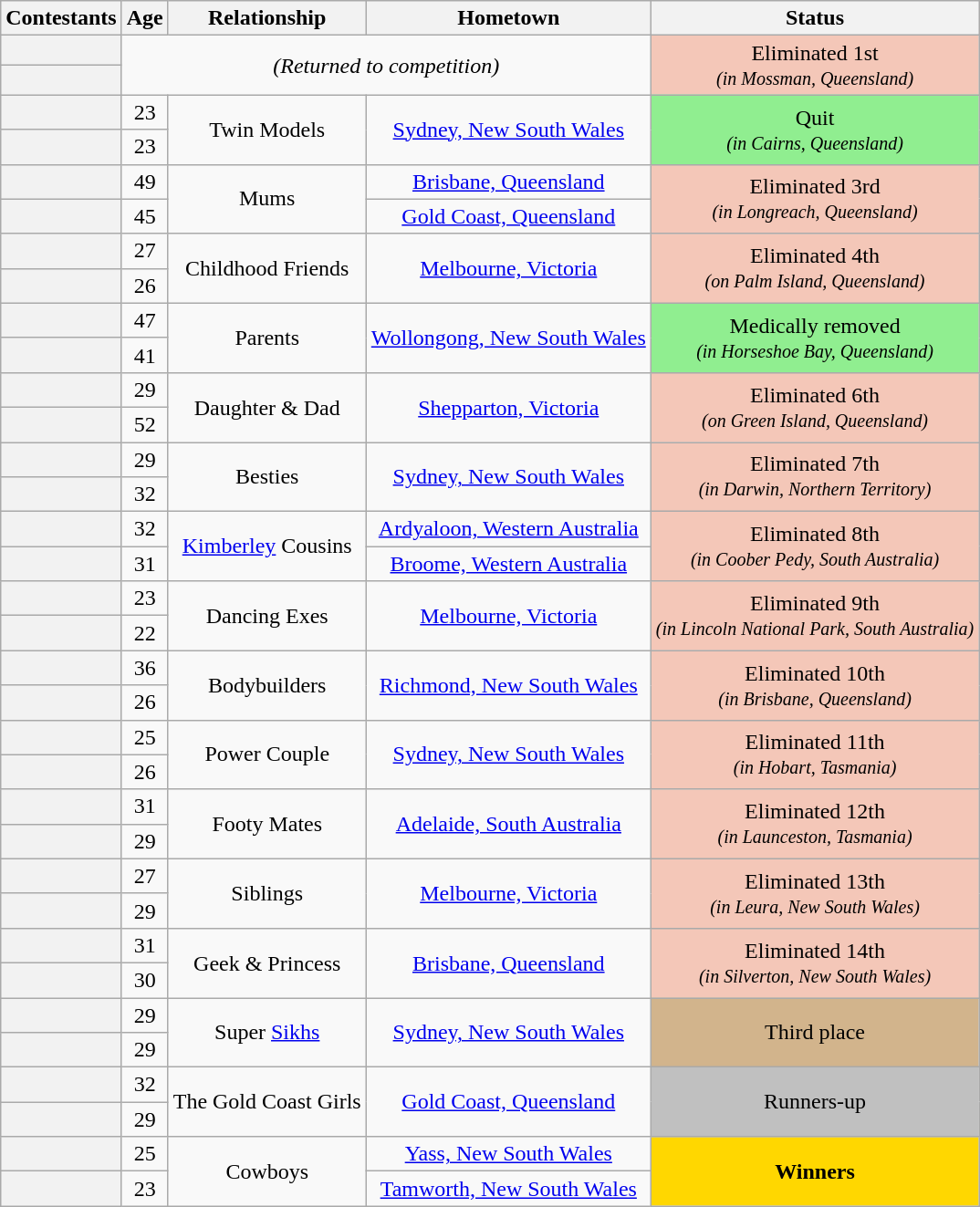<table class="wikitable sortable" style="text-align:center;">
<tr>
<th scope="col">Contestants</th>
<th scope="col">Age</th>
<th scope="col" class="unsortable">Relationship</th>
<th class="unsortable" scope="col">Hometown</th>
<th scope="col">Status</th>
</tr>
<tr>
<th scope="row" style="text-align:center;font-weight:normal"><em></em></th>
<td colspan="3" rowspan="2"><em>(Returned to competition)</em></td>
<td rowspan="2" bgcolor="f4c7b8">Eliminated 1st<br><small><em>(in Mossman, Queensland)</em></small></td>
</tr>
<tr>
<th scope="row" style="text-align:center;font-weight:normal"><em></em></th>
</tr>
<tr>
<th scope="row"></th>
<td>23</td>
<td rowspan="2">Twin Models</td>
<td rowspan="2"><a href='#'>Sydney, New South Wales</a></td>
<td rowspan="2" bgcolor="lightgreen">Quit<br><small><em>(in Cairns, Queensland)</em></small></td>
</tr>
<tr>
<th scope="row"></th>
<td>23</td>
</tr>
<tr>
<th scope="row"></th>
<td>49</td>
<td rowspan="2">Mums</td>
<td><a href='#'>Brisbane, Queensland</a></td>
<td rowspan="2" bgcolor="f4c7b8">Eliminated 3rd<br><small><em>(in Longreach, Queensland)</em></small></td>
</tr>
<tr>
<th scope="row"></th>
<td>45</td>
<td><a href='#'>Gold Coast, Queensland</a></td>
</tr>
<tr>
<th scope="row"></th>
<td>27</td>
<td rowspan="2">Childhood Friends</td>
<td rowspan="2"><a href='#'>Melbourne, Victoria</a></td>
<td rowspan="2" bgcolor="f4c7b8">Eliminated 4th<br><small><em>(on Palm Island, Queensland)</em></small></td>
</tr>
<tr>
<th scope="row"></th>
<td>26</td>
</tr>
<tr>
<th scope="row"></th>
<td>47</td>
<td rowspan="2">Parents</td>
<td rowspan="2"><a href='#'>Wollongong, New South Wales</a></td>
<td rowspan="2" bgcolor="lightgreen">Medically removed<br><small><em>(in Horseshoe Bay, Queensland)</em></small></td>
</tr>
<tr>
<th scope="row"></th>
<td>41</td>
</tr>
<tr>
<th scope="row"></th>
<td>29</td>
<td rowspan="2">Daughter & Dad</td>
<td rowspan="2"><a href='#'>Shepparton, Victoria</a></td>
<td rowspan="2" bgcolor="f4c7b8">Eliminated 6th<br><small><em>(on Green Island, Queensland)</em></small></td>
</tr>
<tr>
<th scope="row"></th>
<td>52</td>
</tr>
<tr>
<th scope="row"></th>
<td>29</td>
<td rowspan="2">Besties</td>
<td rowspan="2"><a href='#'>Sydney, New South Wales</a></td>
<td rowspan="2" bgcolor="f4c7b8">Eliminated 7th<br><small><em>(in Darwin, Northern Territory)</em></small></td>
</tr>
<tr>
<th scope="row"></th>
<td>32</td>
</tr>
<tr>
<th scope="row"></th>
<td>32</td>
<td rowspan="2"><a href='#'>Kimberley</a> Cousins</td>
<td><a href='#'>Ardyaloon, Western Australia</a></td>
<td rowspan="2" bgcolor="f4c7b8">Eliminated 8th<br><small><em>(in Coober Pedy, South Australia)</em></small></td>
</tr>
<tr>
<th scope="row"></th>
<td>31</td>
<td><a href='#'>Broome, Western Australia</a></td>
</tr>
<tr>
<th scope="row"></th>
<td>23</td>
<td rowspan="2">Dancing Exes</td>
<td rowspan="2"><a href='#'>Melbourne, Victoria</a></td>
<td rowspan="2" bgcolor="f4c7b8">Eliminated 9th<br><small><em>(in Lincoln National Park, South Australia)</em></small></td>
</tr>
<tr>
<th scope="row"></th>
<td>22</td>
</tr>
<tr>
<th scope="row"></th>
<td>36</td>
<td rowspan="2">Bodybuilders</td>
<td rowspan="2"><a href='#'>Richmond, New South Wales</a></td>
<td rowspan="2" bgcolor="f4c7b8">Eliminated 10th<br><small><em>(in Brisbane, Queensland)</em></small></td>
</tr>
<tr>
<th scope="row"></th>
<td>26</td>
</tr>
<tr>
<th scope="row"></th>
<td>25</td>
<td rowspan="2">Power Couple</td>
<td rowspan="2"><a href='#'>Sydney, New South Wales</a></td>
<td rowspan="2" bgcolor="f4c7b8">Eliminated 11th<br><small><em>(in Hobart, Tasmania)</em></small></td>
</tr>
<tr>
<th scope="row"></th>
<td>26</td>
</tr>
<tr>
<th scope="row"></th>
<td>31</td>
<td rowspan="2">Footy Mates</td>
<td rowspan="2"><a href='#'>Adelaide, South Australia</a></td>
<td rowspan="2" bgcolor="f4c7b8">Eliminated 12th<br><small><em>(in Launceston, Tasmania)</em></small></td>
</tr>
<tr>
<th scope="row"></th>
<td>29</td>
</tr>
<tr>
<th scope="row"></th>
<td>27</td>
<td rowspan="2">Siblings</td>
<td rowspan="2"><a href='#'>Melbourne, Victoria</a></td>
<td rowspan="2" bgcolor="f4c7b8">Eliminated 13th<br><small><em>(in Leura, New South Wales)</em></small></td>
</tr>
<tr>
<th scope="row"></th>
<td>29</td>
</tr>
<tr>
<th scope="row"></th>
<td>31</td>
<td rowspan="2">Geek & Princess</td>
<td rowspan="2"><a href='#'>Brisbane, Queensland</a></td>
<td rowspan="2" bgcolor="f4c7b8">Eliminated 14th<br><small><em>(in Silverton, New South Wales)</em></small></td>
</tr>
<tr>
<th scope="row"></th>
<td>30</td>
</tr>
<tr>
<th scope="row"></th>
<td>29</td>
<td rowspan="2">Super <a href='#'>Sikhs</a></td>
<td rowspan="2"><a href='#'>Sydney, New South Wales</a></td>
<td rowspan="2" bgcolor="tan">Third place</td>
</tr>
<tr>
<th scope="row"></th>
<td>29</td>
</tr>
<tr>
<th scope="row"></th>
<td>32</td>
<td rowspan="2">The Gold Coast Girls</td>
<td rowspan="2"><a href='#'>Gold Coast, Queensland</a></td>
<td rowspan="2" bgcolor="silver">Runners-up</td>
</tr>
<tr>
<th scope="row"></th>
<td>29</td>
</tr>
<tr>
<th scope="row"></th>
<td>25</td>
<td rowspan="2">Cowboys</td>
<td><a href='#'>Yass, New South Wales</a></td>
<td rowspan="2" bgcolor="gold"><strong>Winners</strong></td>
</tr>
<tr>
<th scope="row"></th>
<td>23</td>
<td><a href='#'>Tamworth, New South Wales</a></td>
</tr>
</table>
